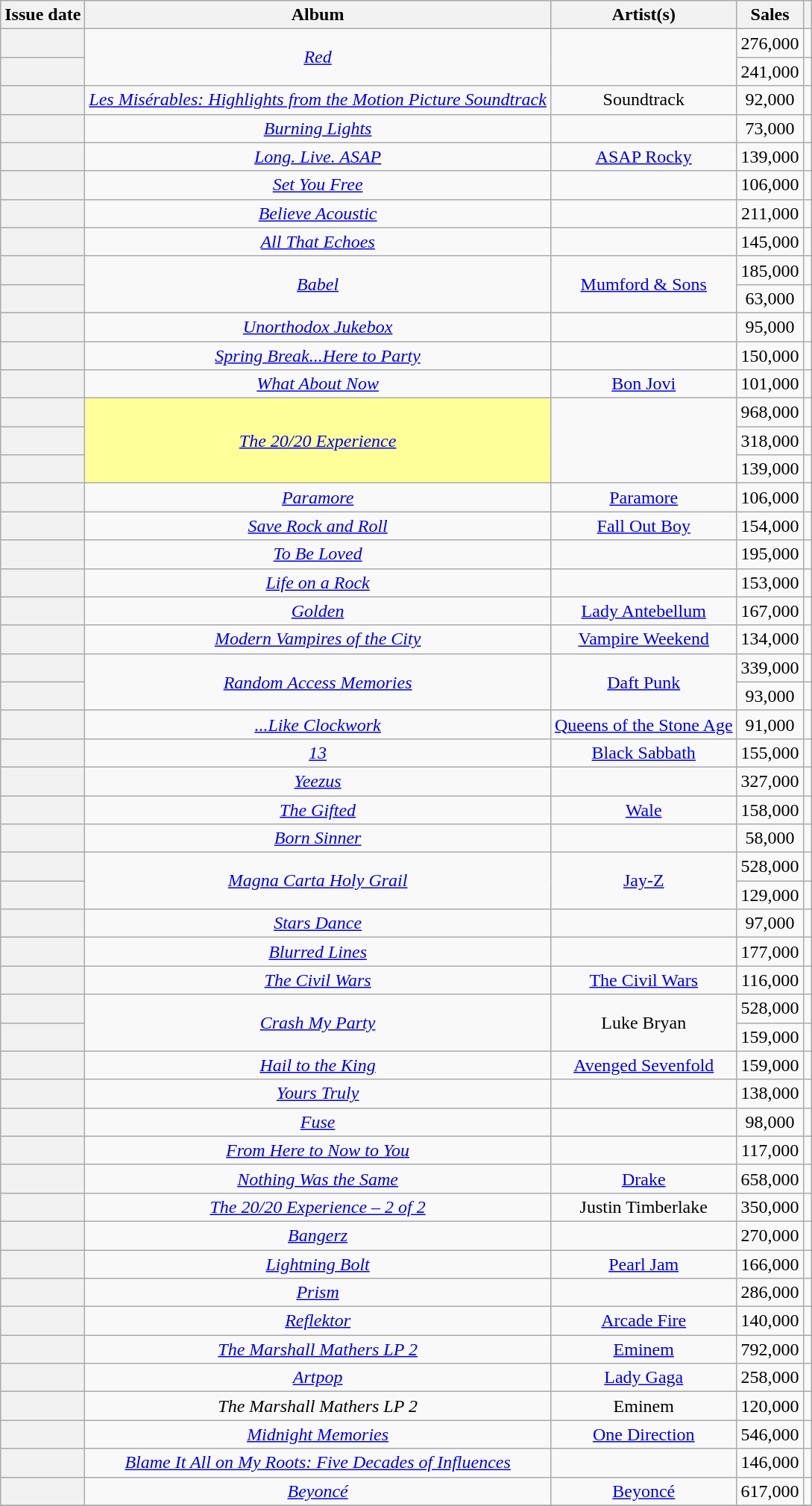<table class="wikitable sortable plainrowheaders" style="text-align: center">
<tr>
<th scope=col>Issue date</th>
<th scope=col>Album</th>
<th scope=col>Artist(s)</th>
<th scope=col>Sales</th>
<th scope=col class="unsortable"></th>
</tr>
<tr>
<th scope="row"></th>
<td style="text-align: center;" rowspan="2"><em><a href='#'>Red</a></em></td>
<td style="text-align: center;" rowspan="2"></td>
<td style="text-align: center;" rowspan="1">276,000</td>
<td style="text-align: center;"></td>
</tr>
<tr>
<th scope="row"></th>
<td style="text-align: center;" rowspan="1">241,000</td>
<td style="text-align: center;"></td>
</tr>
<tr>
<th scope="row"></th>
<td style="text-align: center;"><em><a href='#'>Les Misérables: Highlights from the Motion Picture Soundtrack</a></em></td>
<td style="text-align: center;">Soundtrack</td>
<td style="text-align: center;">92,000</td>
<td style="text-align: center;"></td>
</tr>
<tr>
<th scope="row"></th>
<td style="text-align: center;"><em><a href='#'>Burning Lights</a></em></td>
<td style="text-align: center;"></td>
<td style="text-align: center;">73,000</td>
<td style="text-align: center;"></td>
</tr>
<tr>
<th scope="row"></th>
<td style="text-align: center;"><em><a href='#'>Long. Live. ASAP</a></em></td>
<td style="text-align: center;" data-sort-value="ASAP Rocky"><a href='#'>ASAP Rocky</a></td>
<td style="text-align: center;">139,000</td>
<td style="text-align: center;"></td>
</tr>
<tr>
<th scope="row"></th>
<td style="text-align: center;"><em><a href='#'>Set You Free</a></em></td>
<td style="text-align: center;"></td>
<td style="text-align: center;">106,000</td>
<td style="text-align: center;"></td>
</tr>
<tr>
<th scope="row"></th>
<td style="text-align: center;"><em><a href='#'>Believe Acoustic</a></em></td>
<td style="text-align: center;"></td>
<td style="text-align: center;">211,000</td>
<td style="text-align: center;"></td>
</tr>
<tr>
<th scope="row"></th>
<td style="text-align: center;"><em><a href='#'>All That Echoes</a></em></td>
<td style="text-align: center;"></td>
<td style="text-align: center;">145,000</td>
<td style="text-align: center;"></td>
</tr>
<tr>
<th scope="row"></th>
<td style="text-align: center;" rowspan="2"><em><a href='#'>Babel</a></em></td>
<td style="text-align: center;" rowspan="2"><a href='#'>Mumford & Sons</a></td>
<td style="text-align: center;" rowspan="1">185,000</td>
<td style="text-align: center;"></td>
</tr>
<tr>
<th scope="row"></th>
<td style="text-align: center;" rowspan="1">63,000</td>
<td style="text-align: center;"></td>
</tr>
<tr>
<th scope="row"></th>
<td style="text-align: center;"><em><a href='#'>Unorthodox Jukebox</a></em></td>
<td style="text-align: center;"></td>
<td style="text-align: center;">95,000</td>
<td style="text-align: center;"></td>
</tr>
<tr>
<th scope="row"></th>
<td style="text-align: center;"><em><a href='#'>Spring Break...Here to Party</a></em></td>
<td style="text-align: center;"></td>
<td style="text-align: center;">150,000</td>
<td style="text-align: center;"></td>
</tr>
<tr>
<th scope="row"></th>
<td style="text-align: center;"><em><a href='#'>What About Now</a></em></td>
<td style="text-align: center;"><a href='#'>Bon Jovi</a></td>
<td style="text-align: center;">101,000</td>
<td style="text-align: center;"></td>
</tr>
<tr>
<th scope="row"></th>
<td bgcolor=#FFFF99 style="text-align: center;" rowspan="3"><em><a href='#'>The 20/20 Experience</a></em> </td>
<td style="text-align: center;" rowspan="3"></td>
<td style="text-align: center;" rowspan="1">968,000</td>
<td style="text-align: center;"></td>
</tr>
<tr>
<th scope="row"></th>
<td style="text-align: center;" rowspan="1">318,000</td>
<td style="text-align: center;"></td>
</tr>
<tr>
<th scope="row"></th>
<td style="text-align: center;" rowspan="1">139,000</td>
<td style="text-align: center;"></td>
</tr>
<tr>
<th scope="row"></th>
<td style="text-align: center;"><em><a href='#'>Paramore</a></em></td>
<td style="text-align: center;"><a href='#'>Paramore</a></td>
<td style="text-align: center;">106,000</td>
<td style="text-align: center;"></td>
</tr>
<tr>
<th scope="row"></th>
<td style="text-align: center;"><em><a href='#'>Save Rock and Roll</a></em></td>
<td style="text-align: center;"><a href='#'>Fall Out Boy</a></td>
<td style="text-align: center;">154,000</td>
<td style="text-align: center;"></td>
</tr>
<tr>
<th scope="row"></th>
<td style="text-align: center;"><em><a href='#'>To Be Loved</a></em></td>
<td style="text-align: center;"></td>
<td style="text-align: center;">195,000</td>
<td style="text-align: center;"></td>
</tr>
<tr>
<th scope="row"></th>
<td style="text-align: center;"><em><a href='#'>Life on a Rock</a></em></td>
<td style="text-align: center;"></td>
<td style="text-align: center;">153,000</td>
<td style="text-align: center;"></td>
</tr>
<tr>
<th scope="row"></th>
<td style="text-align: center;"><em><a href='#'>Golden</a></em></td>
<td style="text-align: center;"><a href='#'>Lady Antebellum</a></td>
<td style="text-align: center;">167,000</td>
<td style="text-align: center;"></td>
</tr>
<tr>
<th scope="row"></th>
<td style="text-align: center;"><em><a href='#'>Modern Vampires of the City</a></em></td>
<td style="text-align: center;"><a href='#'>Vampire Weekend</a></td>
<td style="text-align: center;">134,000</td>
<td style="text-align: center;"></td>
</tr>
<tr>
<th scope="row"></th>
<td style="text-align: center;" rowspan="2"><em><a href='#'>Random Access Memories</a></em></td>
<td style="text-align: center;" rowspan="2"><a href='#'>Daft Punk</a></td>
<td style="text-align: center;" rowspan="1">339,000</td>
<td style="text-align: center;"></td>
</tr>
<tr>
<th scope="row"></th>
<td style="text-align: center;" rowspan="1">93,000</td>
<td style="text-align: center;"></td>
</tr>
<tr>
<th scope="row"></th>
<td style="text-align: center;"><em><a href='#'>...Like Clockwork</a></em></td>
<td style="text-align: center;"><a href='#'>Queens of the Stone Age</a></td>
<td style="text-align: center;">91,000</td>
<td style="text-align: center;"></td>
</tr>
<tr>
<th scope="row"></th>
<td style="text-align: center;"><em><a href='#'>13</a></em></td>
<td style="text-align: center;"><a href='#'>Black Sabbath</a></td>
<td style="text-align: center;">155,000</td>
<td style="text-align: center;"></td>
</tr>
<tr>
<th scope="row"></th>
<td style="text-align: center;"><em><a href='#'>Yeezus</a></em></td>
<td style="text-align: center;"></td>
<td style="text-align: center;">327,000</td>
<td style="text-align: center;"></td>
</tr>
<tr>
<th scope="row"></th>
<td style="text-align: center;"><em><a href='#'>The Gifted</a></em></td>
<td style="text-align: center;"><a href='#'>Wale</a></td>
<td style="text-align: center;">158,000</td>
<td style="text-align: center;"></td>
</tr>
<tr>
<th scope="row"></th>
<td style="text-align: center;"><em><a href='#'>Born Sinner</a></em></td>
<td style="text-align: center;"></td>
<td style="text-align: center;">58,000</td>
<td style="text-align: center;"></td>
</tr>
<tr>
<th scope="row"></th>
<td style="text-align: center;" rowspan="2"><em><a href='#'>Magna Carta Holy Grail</a></em></td>
<td style="text-align: center;" rowspan="2"><a href='#'>Jay-Z</a></td>
<td style="text-align: center;" rowspan="1">528,000</td>
<td style="text-align: center;"></td>
</tr>
<tr>
<th scope="row"></th>
<td style="text-align: center;" rowspan="1">129,000</td>
<td style="text-align: center;"></td>
</tr>
<tr>
<th scope="row"></th>
<td style="text-align: center;"><em><a href='#'>Stars Dance</a></em></td>
<td style="text-align: center;"></td>
<td style="text-align: center;">97,000</td>
<td style="text-align: center;"></td>
</tr>
<tr>
<th scope="row"></th>
<td style="text-align: center;"><em><a href='#'>Blurred Lines</a></em></td>
<td style="text-align: center;"></td>
<td style="text-align: center;">177,000</td>
<td style="text-align: center;"></td>
</tr>
<tr>
<th scope="row"></th>
<td style="text-align: center;"><em><a href='#'>The Civil Wars</a></em></td>
<td style="text-align: center;" data-sort-value="Civil Wars, The"><a href='#'>The Civil Wars</a></td>
<td style="text-align: center;">116,000</td>
<td style="text-align: center;"></td>
</tr>
<tr>
<th scope="row"></th>
<td style="text-align: center;" rowspan="2"><em><a href='#'>Crash My Party</a></em></td>
<td style="text-align: center;" rowspan="2" data-sort-value="Bryan, Luke">Luke Bryan</td>
<td style="text-align: center;" rowspan="1">528,000</td>
<td style="text-align: center;"></td>
</tr>
<tr>
<th scope="row"></th>
<td style="text-align: center;" rowspan="1">159,000</td>
<td style="text-align: center;"></td>
</tr>
<tr>
<th scope="row"></th>
<td style="text-align: center;"><em><a href='#'>Hail to the King</a></em></td>
<td style="text-align: center;"><a href='#'>Avenged Sevenfold</a></td>
<td style="text-align: center;">159,000</td>
<td style="text-align: center;"></td>
</tr>
<tr>
<th scope="row"></th>
<td style="text-align: center;"><em><a href='#'>Yours Truly</a></em></td>
<td style="text-align: center;"></td>
<td style="text-align: center;">138,000</td>
<td style="text-align: center;"></td>
</tr>
<tr>
<th scope="row"></th>
<td style="text-align: center;"><em><a href='#'>Fuse</a></em></td>
<td style="text-align: center;"></td>
<td style="text-align: center;">98,000</td>
<td style="text-align: center;"></td>
</tr>
<tr>
<th scope="row"></th>
<td style="text-align: center;"><em><a href='#'>From Here to Now to You</a></em></td>
<td style="text-align: center;"></td>
<td style="text-align: center;">117,000</td>
<td style="text-align: center;"></td>
</tr>
<tr>
<th scope="row"></th>
<td style="text-align: center;"><em><a href='#'>Nothing Was the Same</a></em></td>
<td style="text-align: center;"><a href='#'>Drake</a></td>
<td style="text-align: center;">658,000</td>
<td style="text-align: center;"></td>
</tr>
<tr>
<th scope="row"></th>
<td style="text-align: center;"><em><a href='#'>The 20/20 Experience – 2 of 2</a></em></td>
<td style="text-align: center;" data-sort-value="Timberlake, Justin">Justin Timberlake</td>
<td style="text-align: center;">350,000</td>
<td style="text-align: center;"></td>
</tr>
<tr>
<th scope="row"></th>
<td style="text-align: center;"><em><a href='#'>Bangerz</a></em></td>
<td style="text-align: center;"></td>
<td style="text-align: center;">270,000</td>
<td style="text-align: center;"></td>
</tr>
<tr>
<th scope="row"></th>
<td style="text-align: center;"><em><a href='#'>Lightning Bolt</a></em></td>
<td style="text-align: center;"><a href='#'>Pearl Jam</a></td>
<td style="text-align: center;">166,000</td>
<td style="text-align: center;"></td>
</tr>
<tr>
<th scope="row"></th>
<td style="text-align: center;"><em><a href='#'>Prism</a></em></td>
<td style="text-align: center;"></td>
<td style="text-align: center;">286,000</td>
<td style="text-align: center;"></td>
</tr>
<tr>
<th scope="row"></th>
<td style="text-align: center;"><em><a href='#'>Reflektor</a></em></td>
<td style="text-align: center;"><a href='#'>Arcade Fire</a></td>
<td style="text-align: center;">140,000</td>
<td style="text-align: center;"></td>
</tr>
<tr>
<th scope="row"></th>
<td style="text-align: center;"><em><a href='#'>The Marshall Mathers LP 2</a></em></td>
<td style="text-align: center;"><a href='#'>Eminem</a></td>
<td style="text-align: center;">792,000</td>
<td style="text-align: center;"></td>
</tr>
<tr>
<th scope="row"></th>
<td style="text-align: center;"><em><a href='#'>Artpop</a></em></td>
<td style="text-align: center;"><a href='#'>Lady Gaga</a></td>
<td style="text-align: center;">258,000</td>
<td style="text-align: center;"></td>
</tr>
<tr>
<th scope="row"></th>
<td style="text-align: center;"><em>The Marshall Mathers LP 2</em></td>
<td style="text-align: center;">Eminem</td>
<td style="text-align: center;">120,000</td>
<td style="text-align: center;"></td>
</tr>
<tr>
<th scope="row"></th>
<td style="text-align: center;"><em><a href='#'>Midnight Memories</a></em></td>
<td style="text-align: center;"><a href='#'>One Direction</a></td>
<td style="text-align: center;">546,000</td>
<td style="text-align: center;"></td>
</tr>
<tr>
<th scope="row"></th>
<td style="text-align: center;"><em><a href='#'>Blame It All on My Roots: Five Decades of Influences</a></em></td>
<td style="text-align: center;"></td>
<td style="text-align: center;">146,000</td>
<td style="text-align: center;"></td>
</tr>
<tr>
<th scope="row"></th>
<td style="text-align: center;"><em><a href='#'>Beyoncé</a></em></td>
<td style="text-align: center;"><a href='#'>Beyoncé</a></td>
<td style="text-align: center;">617,000</td>
<td style="text-align: center;"></td>
</tr>
<tr>
</tr>
</table>
